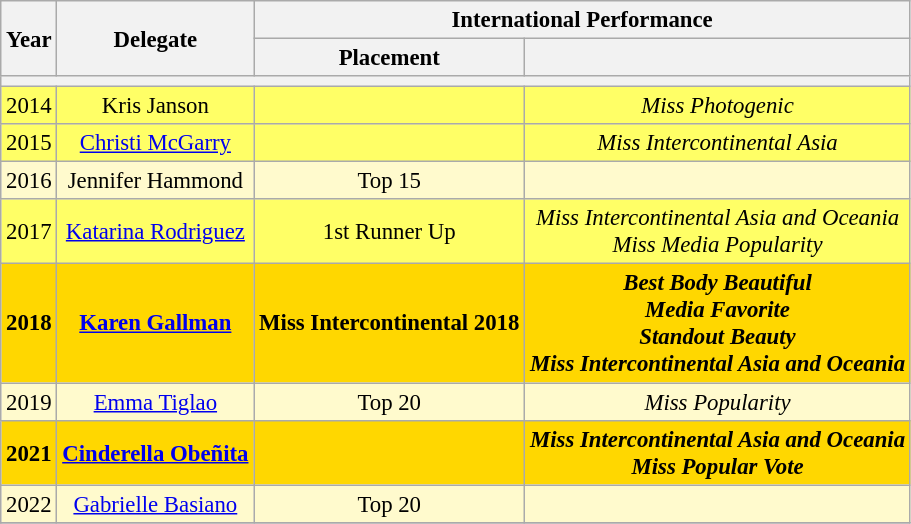<table class="wikitable" style="font-size: 95%; text-align:center">
<tr>
<th rowspan="2">Year</th>
<th rowspan="2">Delegate</th>
<th colspan="2">International Performance</th>
</tr>
<tr>
<th>Placement</th>
<th></th>
</tr>
<tr>
<th colspan="5"></th>
</tr>
<tr style="background:#FFFF66;">
<td>2014</td>
<td>Kris Janson</td>
<td></td>
<td><em>Miss Photogenic</em></td>
</tr>
<tr style="background:#FFFF66;">
<td>2015</td>
<td><a href='#'>Christi McGarry</a></td>
<td></td>
<td><em>Miss Intercontinental Asia</em></td>
</tr>
<tr style="background:#FFFACD;">
<td>2016</td>
<td>Jennifer Hammond</td>
<td>Top 15</td>
<td></td>
</tr>
<tr style="background:#FFFF66;">
<td>2017</td>
<td><a href='#'>Katarina Rodriguez</a></td>
<td>1st Runner Up</td>
<td><em>Miss Intercontinental Asia and Oceania</em><br><em>Miss Media Popularity</em></td>
</tr>
<tr style="background:Gold; font-weight:bold">
<td>2018</td>
<td><a href='#'>Karen Gallman</a></td>
<td>Miss Intercontinental 2018</td>
<td><em>Best Body Beautiful<br>Media Favorite<br>Standout Beauty<br>Miss Intercontinental Asia and Oceania</em></td>
</tr>
<tr style="background:#FFFACD;">
<td>2019</td>
<td><a href='#'>Emma Tiglao</a></td>
<td>Top 20</td>
<td><em>Miss Popularity</em></td>
</tr>
<tr style="background:Gold; font-weight:bold">
<td>2021</td>
<td><a href='#'>Cinderella Obeñita</a></td>
<td></td>
<td><em>Miss Intercontinental Asia and Oceania</em><br><em>Miss Popular Vote</em></td>
</tr>
<tr style="background:#FFFACD;">
<td>2022</td>
<td><a href='#'>Gabrielle Basiano</a></td>
<td>Top 20</td>
<td></td>
</tr>
<tr>
</tr>
</table>
